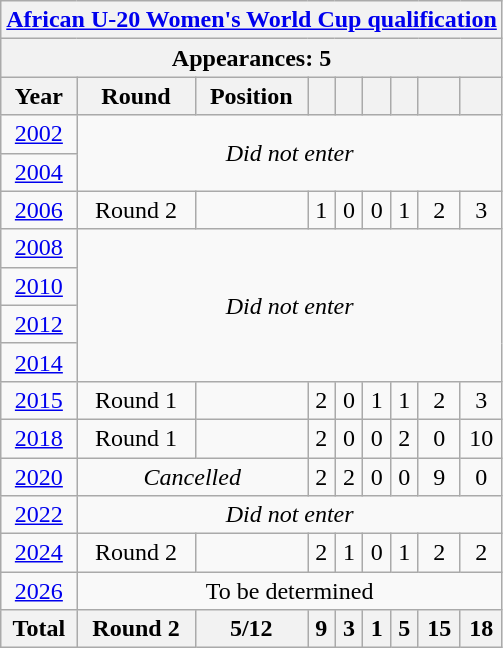<table class="wikitable" style="text-align: center;">
<tr>
<th colspan=9><a href='#'>African U-20 Women's World Cup qualification</a></th>
</tr>
<tr>
<th colspan=9>Appearances: 5</th>
</tr>
<tr>
<th>Year</th>
<th>Round</th>
<th>Position</th>
<th></th>
<th></th>
<th></th>
<th></th>
<th></th>
<th></th>
</tr>
<tr>
<td><a href='#'>2002</a></td>
<td colspan=8 rowspan=2><em>Did not enter</em></td>
</tr>
<tr>
<td><a href='#'>2004</a></td>
</tr>
<tr>
<td><a href='#'>2006</a></td>
<td>Round 2</td>
<td></td>
<td>1</td>
<td>0</td>
<td>0</td>
<td>1</td>
<td>2</td>
<td>3</td>
</tr>
<tr>
<td><a href='#'>2008</a></td>
<td colspan=8 rowspan=4><em>Did not enter</em></td>
</tr>
<tr>
<td><a href='#'>2010</a></td>
</tr>
<tr>
<td><a href='#'>2012</a></td>
</tr>
<tr>
<td><a href='#'>2014</a></td>
</tr>
<tr>
<td><a href='#'>2015</a></td>
<td>Round 1</td>
<td></td>
<td>2</td>
<td>0</td>
<td>1</td>
<td>1</td>
<td>2</td>
<td>3</td>
</tr>
<tr>
<td><a href='#'>2018</a></td>
<td>Round 1</td>
<td></td>
<td>2</td>
<td>0</td>
<td>0</td>
<td>2</td>
<td>0</td>
<td>10</td>
</tr>
<tr>
<td><a href='#'>2020</a></td>
<td colspan=2><em>Cancelled</em></td>
<td>2</td>
<td>2</td>
<td>0</td>
<td>0</td>
<td>9</td>
<td>0</td>
</tr>
<tr>
<td><a href='#'>2022</a></td>
<td colspan=8><em>Did not enter</em></td>
</tr>
<tr>
<td><a href='#'>2024</a></td>
<td>Round 2</td>
<td></td>
<td>2</td>
<td>1</td>
<td>0</td>
<td>1</td>
<td>2</td>
<td>2</td>
</tr>
<tr>
<td><a href='#'>2026</a></td>
<td colspan=8>To be determined</td>
</tr>
<tr>
<th>Total</th>
<th>Round 2</th>
<th>5/12</th>
<th>9</th>
<th>3</th>
<th>1</th>
<th>5</th>
<th>15</th>
<th>18</th>
</tr>
</table>
